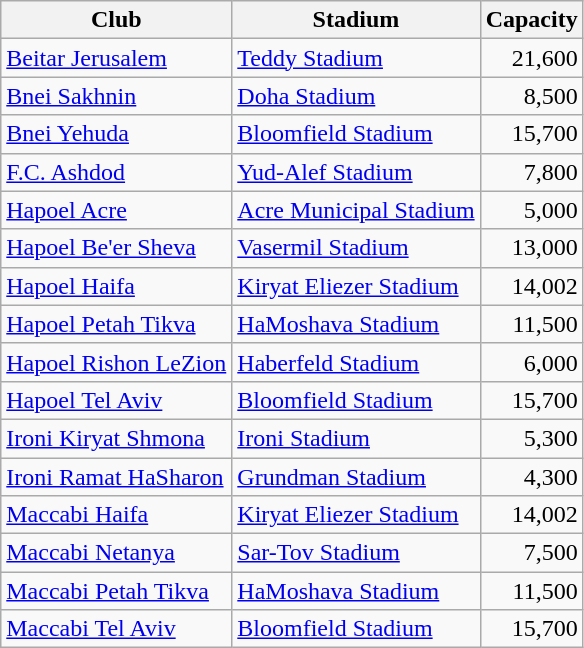<table class="wikitable sortable">
<tr>
<th>Club</th>
<th>Stadium</th>
<th>Capacity</th>
</tr>
<tr>
<td><a href='#'>Beitar Jerusalem</a></td>
<td><a href='#'>Teddy Stadium</a></td>
<td align="right">21,600</td>
</tr>
<tr>
<td><a href='#'>Bnei Sakhnin</a></td>
<td><a href='#'>Doha Stadium</a></td>
<td align="right">8,500</td>
</tr>
<tr>
<td><a href='#'>Bnei Yehuda</a></td>
<td><a href='#'>Bloomfield Stadium</a></td>
<td align="right">15,700</td>
</tr>
<tr>
<td><a href='#'>F.C. Ashdod</a></td>
<td><a href='#'>Yud-Alef Stadium</a></td>
<td align="right">7,800</td>
</tr>
<tr>
<td><a href='#'>Hapoel Acre</a></td>
<td><a href='#'>Acre Municipal Stadium</a></td>
<td align="right">5,000</td>
</tr>
<tr>
<td><a href='#'>Hapoel Be'er Sheva</a></td>
<td><a href='#'>Vasermil Stadium</a></td>
<td align="right">13,000</td>
</tr>
<tr>
<td><a href='#'>Hapoel Haifa</a></td>
<td><a href='#'>Kiryat Eliezer Stadium</a></td>
<td align="right">14,002</td>
</tr>
<tr>
<td><a href='#'>Hapoel Petah Tikva</a></td>
<td><a href='#'>HaMoshava Stadium</a></td>
<td align="right">11,500</td>
</tr>
<tr>
<td><a href='#'>Hapoel Rishon LeZion</a></td>
<td><a href='#'>Haberfeld Stadium</a></td>
<td align="right">6,000</td>
</tr>
<tr>
<td><a href='#'>Hapoel Tel Aviv</a></td>
<td><a href='#'>Bloomfield Stadium</a></td>
<td align="right">15,700</td>
</tr>
<tr>
<td><a href='#'>Ironi Kiryat Shmona</a></td>
<td><a href='#'>Ironi Stadium</a></td>
<td align="right">5,300</td>
</tr>
<tr>
<td><a href='#'>Ironi Ramat HaSharon</a></td>
<td><a href='#'>Grundman Stadium</a></td>
<td align="right">4,300</td>
</tr>
<tr>
<td><a href='#'>Maccabi Haifa</a></td>
<td><a href='#'>Kiryat Eliezer Stadium</a></td>
<td align="right">14,002</td>
</tr>
<tr>
<td><a href='#'>Maccabi Netanya</a></td>
<td><a href='#'>Sar-Tov Stadium</a></td>
<td align="right">7,500</td>
</tr>
<tr>
<td><a href='#'>Maccabi Petah Tikva</a></td>
<td><a href='#'>HaMoshava Stadium</a></td>
<td align="right">11,500</td>
</tr>
<tr>
<td><a href='#'>Maccabi Tel Aviv</a></td>
<td><a href='#'>Bloomfield Stadium</a></td>
<td align="right">15,700</td>
</tr>
</table>
